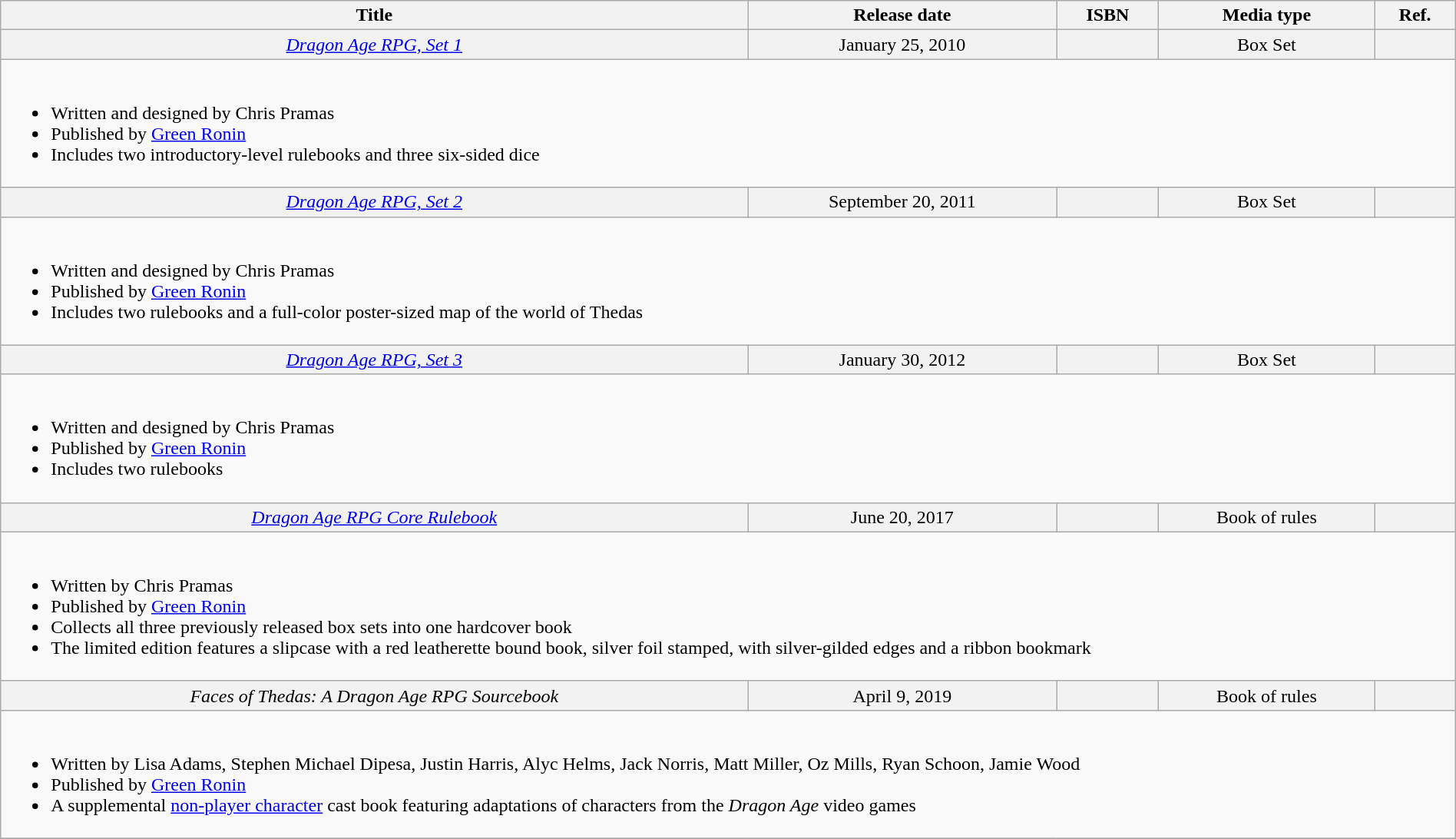<table class="wikitable" width="100%">
<tr style="text-align: center;">
<th scope="col">Title</th>
<th scope="col">Release date</th>
<th scope="col">ISBN</th>
<th scope="col">Media type</th>
<th scope="col">Ref.</th>
</tr>
<tr bgcolor="#F2F2F2" align="center">
<th scope="row" style="font-weight:normal;"><em><a href='#'>Dragon Age RPG, Set 1</a></em></th>
<td>January 25, 2010</td>
<td></td>
<td>Box Set</td>
<td></td>
</tr>
<tr>
<td colspan="5"><br><ul><li>Written and designed by Chris Pramas</li><li>Published by <a href='#'>Green Ronin</a></li><li>Includes two introductory-level rulebooks and three six-sided dice</li></ul></td>
</tr>
<tr bgcolor="#F2F2F2" align="center">
<th scope="row" style="font-weight:normal;"><em><a href='#'>Dragon Age RPG, Set 2</a></em></th>
<td>September 20, 2011</td>
<td></td>
<td>Box Set</td>
<td></td>
</tr>
<tr>
<td colspan="5"><br><ul><li>Written and designed by Chris Pramas</li><li>Published by <a href='#'>Green Ronin</a></li><li>Includes two rulebooks and a full-color poster-sized map of the world of Thedas</li></ul></td>
</tr>
<tr bgcolor="#F2F2F2" align="center">
<th scope="row" style="font-weight:normal;"><em><a href='#'>Dragon Age RPG, Set 3</a></em></th>
<td>January 30, 2012</td>
<td></td>
<td>Box Set</td>
<td></td>
</tr>
<tr>
<td colspan="5"><br><ul><li>Written and designed by Chris Pramas</li><li>Published by <a href='#'>Green Ronin</a></li><li>Includes two rulebooks</li></ul></td>
</tr>
<tr bgcolor="#F2F2F2" align="center">
<th scope="row" style="font-weight:normal;"><em><a href='#'>Dragon Age RPG Core Rulebook</a></em></th>
<td>June 20, 2017</td>
<td></td>
<td>Book of rules</td>
<td></td>
</tr>
<tr>
<td colspan="5"><br><ul><li>Written by Chris Pramas</li><li>Published by <a href='#'>Green Ronin</a></li><li>Collects all three previously released box sets into one hardcover book</li><li>The limited edition features a slipcase with a red leatherette bound book, silver foil stamped, with silver-gilded edges and a ribbon bookmark</li></ul></td>
</tr>
<tr bgcolor="#F2F2F2" align="center">
<th scope="row" style="font-weight:normal;"><em>Faces of Thedas: A Dragon Age RPG Sourcebook</em></th>
<td>April 9, 2019</td>
<td></td>
<td>Book of rules</td>
<td></td>
</tr>
<tr>
<td colspan="5"><br><ul><li>Written by Lisa Adams, Stephen Michael Dipesa, Justin Harris, Alyc Helms, Jack Norris, Matt Miller, Oz Mills, Ryan Schoon, Jamie Wood</li><li>Published by <a href='#'>Green Ronin</a></li><li>A supplemental <a href='#'>non-player character</a> cast book featuring adaptations of characters from the <em>Dragon Age</em> video games</li></ul></td>
</tr>
<tr bgcolor="#F2F2F2" align="center">
</tr>
</table>
